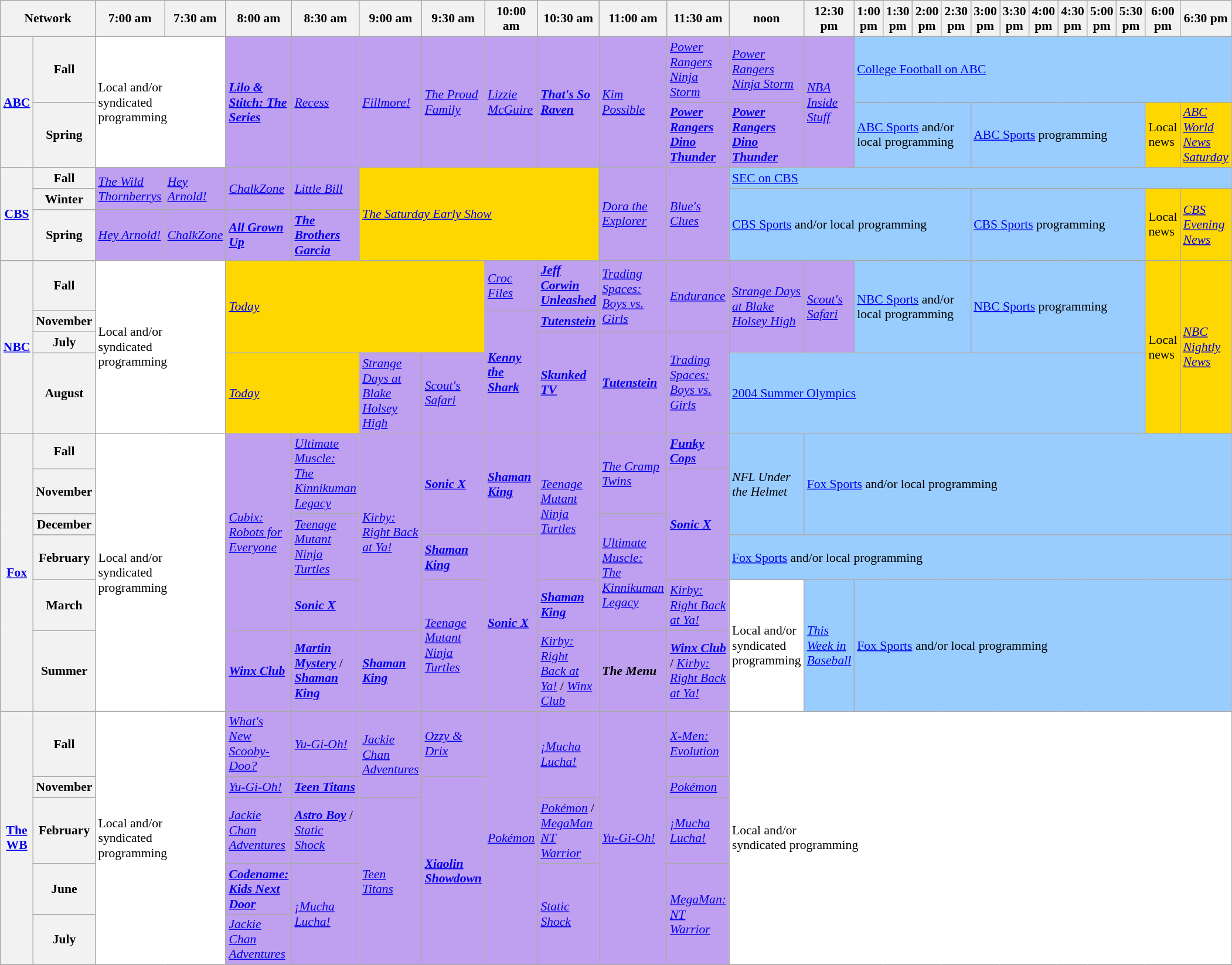<table class=wikitable style="font-size:90%">
<tr>
<th width="1.5%" bgcolor="#C0C0C0" colspan="2">Network</th>
<th width="4%" bgcolor="#C0C0C0">7:00 am</th>
<th width="4%" bgcolor="#C0C0C0">7:30 am</th>
<th width="4%" bgcolor="#C0C0C0">8:00 am</th>
<th width="4%" bgcolor="#C0C0C0">8:30 am</th>
<th width="4%" bgcolor="#C0C0C0">9:00 am</th>
<th width="4%" bgcolor="#C0C0C0">9:30 am</th>
<th width="4%" bgcolor="#C0C0C0">10:00 am</th>
<th width="4%" bgcolor="#C0C0C0">10:30 am</th>
<th width="4%" bgcolor="#C0C0C0">11:00 am</th>
<th width="4%" bgcolor="#C0C0C0">11:30 am</th>
<th width="4%" bgcolor="#C0C0C0">noon</th>
<th width="4%" bgcolor="#C0C0C0">12:30 pm</th>
<th width="4%" bgcolor="#C0C0C0">1:00 pm</th>
<th width="4%" bgcolor="#C0C0C0">1:30 pm</th>
<th width="4%" bgcolor="#C0C0C0">2:00 pm</th>
<th width="4%" bgcolor="#C0C0C0">2:30 pm</th>
<th width="4%" bgcolor="#C0C0C0">3:00 pm</th>
<th width="4%" bgcolor="#C0C0C0">3:30 pm</th>
<th width="4%" bgcolor="#C0C0C0">4:00 pm</th>
<th width="4%" bgcolor="#C0C0C0">4:30 pm</th>
<th width="4%" bgcolor="#C0C0C0">5:00 pm</th>
<th width="4%" bgcolor="#C0C0C0">5:30 pm</th>
<th width="4%" bgcolor="#C0C0C0">6:00 pm</th>
<th width="4%" bgcolor="#C0C0C0">6:30 pm</th>
</tr>
<tr>
<th bgcolor="#C0C0C0" rowspan="2"><a href='#'>ABC</a></th>
<th>Fall</th>
<td bgcolor="white" colspan="2" rowspan="2">Local and/or<br>syndicated<br>programming</td>
<td bgcolor="bf9fef" rowspan="2"><strong><em><a href='#'>Lilo & Stitch: The Series</a></em></strong></td>
<td bgcolor="bf9fef" rowspan="2"><em><a href='#'>Recess</a></em></td>
<td bgcolor="bf9fef" rowspan="2"><em><a href='#'>Fillmore!</a></em></td>
<td bgcolor="bf9fef" rowspan="2"><em><a href='#'>The Proud Family</a></em></td>
<td bgcolor="bf9fef" rowspan="2"><em><a href='#'>Lizzie McGuire</a></em></td>
<td bgcolor="bf9fef" rowspan="2"><strong><em><a href='#'>That's So Raven</a></em></strong></td>
<td bgcolor="bf9fef" rowspan="2"><em><a href='#'>Kim Possible</a></em></td>
<td bgcolor="bf9fef" rowspan="1"><em><a href='#'>Power Rangers Ninja Storm</a></em></td>
<td bgcolor="bf9fef" rowspan="1"><em><a href='#'>Power Rangers Ninja Storm</a></em></td>
<td bgcolor="bf9fef" rowspan="2"><em><a href='#'>NBA Inside Stuff</a></em></td>
<td bgcolor="99ccff" colspan="12" rowspan="1"><a href='#'>College Football on ABC</a></td>
</tr>
<tr>
<th>Spring</th>
<td bgcolor="bf9fef" rowspan="1"><strong><em><a href='#'>Power Rangers Dino Thunder</a></em></strong></td>
<td bgcolor="bf9fef" rowspan="1"><strong><em><a href='#'>Power Rangers Dino Thunder</a></em></strong></td>
<td bgcolor="99ccff" colspan="4" rowspan="1"><a href='#'>ABC Sports</a> and/or local programming</td>
<td bgcolor="99ccff" colspan="6 rowspan="1"><a href='#'>ABC Sports</a> programming</td>
<td bgcolor="gold">Local news</td>
<td bgcolor="gold"><em><a href='#'>ABC World News Saturday</a></em></td>
</tr>
<tr>
<th bgcolor="#C0C0C0" rowspan="3"><a href='#'>CBS</a></th>
<th>Fall</th>
<td bgcolor="bf9fef" rowspan="2"><em><a href='#'>The Wild Thornberrys</a></em></td>
<td bgcolor="bf9fef" rowspan="2"><em><a href='#'>Hey Arnold!</a></em></td>
<td bgcolor="bf9fef" rowspan="2"><em><a href='#'>ChalkZone</a></em></td>
<td bgcolor="bf9fef" rowspan="2"><em><a href='#'>Little Bill</a></em></td>
<td bgcolor="gold" colspan="4" rowspan="3"><em><a href='#'>The Saturday Early Show</a></em></td>
<td bgcolor="bf9fef" rowspan="3"><em><a href='#'>Dora the Explorer</a></em></td>
<td bgcolor="bf9fef" rowspan="3"><em><a href='#'>Blue's Clues</a></em></td>
<td bgcolor="99ccff" rowspan="1" colspan="16"><a href='#'>SEC on CBS</a></td>
</tr>
<tr>
<th>Winter</th>
<td bgcolor="99ccff" rowspan="2"colspan="6"><a href='#'>CBS Sports</a> and/or local programming</td>
<td bgcolor="99ccff" rowspan="2"colspan="6"><a href='#'>CBS Sports</a> programming</td>
<td bgcolor="gold"rowspan="2">Local news</td>
<td bgcolor="gold"rowspan="2"><em><a href='#'>CBS Evening News</a></em></td>
</tr>
<tr>
<th>Spring</th>
<td bgcolor="bf9fef" rowspan="1"><em><a href='#'>Hey Arnold!</a></em></td>
<td bgcolor="bf9fef" rowspan="1"><em><a href='#'>ChalkZone</a></em></td>
<td bgcolor="bf9fef" rowspan="1"><strong><em><a href='#'>All Grown Up</a></em></strong></td>
<td bgcolor="bf9fef" rowspan="1"><strong><em><a href='#'>The Brothers Garcia</a></em></strong></td>
</tr>
<tr>
<th bgcolor="#C0C0C0" rowspan="4"><a href='#'>NBC</a></th>
<th>Fall</th>
<td bgcolor="white" rowspan="4"colspan="2">Local and/or<br>syndicated<br>programming</td>
<td bgcolor="gold" rowspan="3"colspan="4"><em><a href='#'>Today</a></em></td>
<td bgcolor="bf9fef"rowspan="1"><em><a href='#'>Croc Files</a></em></td>
<td bgcolor="bf9fef"rowspan="1"><strong><em><a href='#'>Jeff Corwin Unleashed</a></em></strong></td>
<td bgcolor="bf9fef"rowspan="2"><em><a href='#'>Trading Spaces: Boys vs. Girls</a></em></td>
<td bgcolor="bf9fef"rowspan="2"><em><a href='#'>Endurance</a></em></td>
<td bgcolor="bf9fef"rowspan="3"><em><a href='#'>Strange Days at Blake Holsey High</a></em></td>
<td bgcolor="bf9fef"rowspan="3"><em><a href='#'>Scout's Safari</a></em></td>
<td bgcolor="99ccff" rowspan="3"colspan="4"><a href='#'>NBC Sports</a> and/or local programming</td>
<td bgcolor="99ccff" rowspan="3"colspan="6"><a href='#'>NBC Sports</a> programming</td>
<td bgcolor="gold"rowspan="4">Local news</td>
<td bgcolor="gold"rowspan="4"><em><a href='#'>NBC Nightly News</a></em></td>
</tr>
<tr>
<th>November</th>
<td bgcolor="bf9fef"rowspan="3"><strong><em><a href='#'>Kenny the Shark</a></em></strong></td>
<td bgcolor="bf9fef"rowspan="1"><strong><em><a href='#'>Tutenstein</a></em></strong></td>
</tr>
<tr>
<th>July</th>
<td bgcolor="bf9fef"rowspan="2"><strong><em><a href='#'>Skunked TV</a></em></strong></td>
<td bgcolor="bf9fef"rowspan="2"><strong><em><a href='#'>Tutenstein</a></em></strong></td>
<td bgcolor="bf9fef"rowspan="2"><em><a href='#'>Trading Spaces: Boys vs. Girls</a></em></td>
</tr>
<tr>
<th>August</th>
<td bgcolor="gold" rowspan="1"colspan="2"><em><a href='#'>Today</a></em></td>
<td bgcolor="bf9fef"rowspan="1"><em><a href='#'>Strange Days at Blake Holsey High</a></em></td>
<td bgcolor="bf9fef"rowspan="1"><em><a href='#'>Scout's Safari</a></em></td>
<td bgcolor="99ccff" rowspan="1"colspan="12"><a href='#'>2004 Summer Olympics</a></td>
</tr>
<tr>
<th bgcolor="#C0C0C0" rowspan="6"><a href='#'>Fox</a></th>
<th>Fall</th>
<td bgcolor="white" colspan="2" rowspan="6">Local and/or<br>syndicated<br>programming</td>
<td bgcolor="bf9fef" rowspan="5"><em><a href='#'>Cubix: Robots for Everyone</a></em></td>
<td bgcolor="bf9fef" rowspan="2"><em><a href='#'>Ultimate Muscle: The Kinnikuman Legacy</a></em></td>
<td bgcolor="bf9fef" rowspan="5"><em><a href='#'>Kirby: Right Back at Ya!</a></em></td>
<td bgcolor="bf9fef" rowspan="3"><strong><em><a href='#'>Sonic X</a></em></strong></td>
<td bgcolor="bf9fef" rowspan="3"><strong><em><a href='#'>Shaman King</a></em></strong></td>
<td bgcolor="bf9fef" rowspan="4"><em><a href='#'>Teenage Mutant Ninja Turtles</a></em></td>
<td bgcolor="bf9fef" rowspan="2"><em><a href='#'>The Cramp Twins</a></em></td>
<td bgcolor="bf9fef" rowspan="1"><strong><em><a href='#'>Funky Cops</a></em></strong></td>
<td bgcolor="99ccff" rowspan="3"><em>NFL Under the Helmet</em></td>
<td bgcolor="99ccff" rowspan="3"colspan="13"><a href='#'>Fox Sports</a> and/or local programming</td>
</tr>
<tr>
<th>November</th>
<td bgcolor="bf9fef" rowspan="3"><strong><em><a href='#'>Sonic X</a></em></strong></td>
</tr>
<tr>
<th>December</th>
<td bgcolor="bf9fef" rowspan="2"><em><a href='#'>Teenage Mutant Ninja Turtles</a></em></td>
<td bgcolor="bf9fef" rowspan="3"><em><a href='#'>Ultimate Muscle: The Kinnikuman Legacy</a></em></td>
</tr>
<tr>
<th>February</th>
<td bgcolor="bf9fef" rowspan="1"><strong><em><a href='#'>Shaman King</a></em></strong></td>
<td bgcolor="bf9fef" rowspan="3"><strong><em><a href='#'>Sonic X</a></em></strong></td>
<td bgcolor="99ccff" rowspan="1"colspan="14"><a href='#'>Fox Sports</a> and/or local programming</td>
</tr>
<tr>
<th>March</th>
<td bgcolor="bf9fef" rowspan="1"><strong><em><a href='#'>Sonic X</a></em></strong></td>
<td bgcolor="bf9fef" rowspan="2"><em><a href='#'>Teenage Mutant Ninja Turtles</a></em></td>
<td bgcolor="bf9fef" rowspan="1"><strong><em><a href='#'>Shaman King</a></em></strong></td>
<td bgcolor="bf9fef" rowspan="1"><em><a href='#'>Kirby: Right Back at Ya!</a></em></td>
<td bgcolor="white" rowspan="2">Local and/or<br>syndicated<br>programming</td>
<td bgcolor="99ccff" rowspan="2"><em><a href='#'>This Week in Baseball</a></em></td>
<td bgcolor="99ccff" rowspan="2"colspan="12"><a href='#'>Fox Sports</a> and/or local programming</td>
</tr>
<tr>
<th>Summer</th>
<td bgcolor="bf9fef" rowspan="1"><strong><em><a href='#'>Winx Club</a></em></strong></td>
<td bgcolor="bf9fef" rowspan="1"><strong><em><a href='#'>Martin Mystery</a></em></strong>  / <strong><em><a href='#'>Shaman King</a></em></strong> </td>
<td bgcolor="bf9fef" rowspan="1"><strong><em><a href='#'>Shaman King</a></em></strong></td>
<td bgcolor="bf9fef" rowspan="1"><em><a href='#'>Kirby: Right Back at Ya!</a></em> / <em><a href='#'>Winx Club</a></em> </td>
<td bgcolor="bf9fef" rowspan="1"><strong><em>The Menu</em></strong></td>
<td bgcolor="bf9fef" rowspan="1"><strong><em><a href='#'>Winx Club</a></em></strong> / <em><a href='#'>Kirby: Right Back at Ya!</a></em> </td>
</tr>
<tr>
<th bgcolor="#C0C0C0" rowspan="5"><a href='#'>The WB</a></th>
<th>Fall</th>
<td bgcolor="white" colspan="2" rowspan="5">Local and/or<br>syndicated programming</td>
<td bgcolor="bf9fef" rowspan="1"><em><a href='#'>What's New Scooby-Doo?</a></em></td>
<td bgcolor="bf9fef" rowspan="1"><em><a href='#'>Yu-Gi-Oh!</a></em></td>
<td bgcolor="bf9fef" rowspan="2"><em><a href='#'>Jackie Chan Adventures</a></em></td>
<td bgcolor="bf9fef" rowspan="1"><em><a href='#'>Ozzy & Drix</a></em></td>
<td rowspan="5" bgcolor="bf9fef"><em><a href='#'>Pokémon</a></em></td>
<td bgcolor="bf9fef" rowspan="2"><em><a href='#'>¡Mucha Lucha!</a></em></td>
<td bgcolor="bf9fef" rowspan="5"><em><a href='#'>Yu-Gi-Oh!</a></em></td>
<td bgcolor="bf9fef" rowspan="1"><em><a href='#'>X-Men: Evolution</a></em></td>
<td bgcolor="white" colspan="18" rowspan="5">Local and/or<br>syndicated programming</td>
</tr>
<tr>
<th>November</th>
<td bgcolor="bf9fef" rowspan="1"><em><a href='#'>Yu-Gi-Oh!</a></em></td>
<td bgcolor="bf9fef" rowspan="1"><strong><em><a href='#'>Teen Titans</a></em></strong></td>
<td bgcolor="bf9fef" rowspan="4"><strong><em><a href='#'>Xiaolin Showdown</a></em></strong></td>
<td bgcolor="bf9fef" rowspan="1"><em><a href='#'>Pokémon</a></em></td>
</tr>
<tr>
<th>February</th>
<td bgcolor="bf9fef" rowspan="1"><em><a href='#'>Jackie Chan Adventures</a></em></td>
<td bgcolor="bf9fef" rowspan="1"><strong><em><a href='#'>Astro Boy</a></em></strong>  / <em><a href='#'>Static Shock</a></em></td>
<td bgcolor="bf9fef" rowspan="3"><em><a href='#'>Teen Titans</a></em></td>
<td bgcolor="bf9fef" rowspan="1"><em><a href='#'>Pokémon</a></em> / <em><a href='#'>MegaMan NT Warrior</a></em> </td>
<td bgcolor="bf9fef" rowspan="1"><em><a href='#'>¡Mucha Lucha!</a></em></td>
</tr>
<tr>
<th>June</th>
<td bgcolor="bf9fef" rowspan="1"><strong><em><a href='#'>Codename: Kids Next Door</a></em></strong></td>
<td bgcolor="bf9fef" rowspan="2"><em><a href='#'>¡Mucha Lucha!</a></em></td>
<td bgcolor="bf9fef" rowspan="2"><em><a href='#'>Static Shock</a></em></td>
<td bgcolor="bf9fef" rowspan="2"><em><a href='#'>MegaMan: NT Warrior</a></em></td>
</tr>
<tr>
<th>July</th>
<td bgcolor="bf9fef" rowspan="1"><em><a href='#'>Jackie Chan Adventures</a></em></td>
</tr>
</table>
